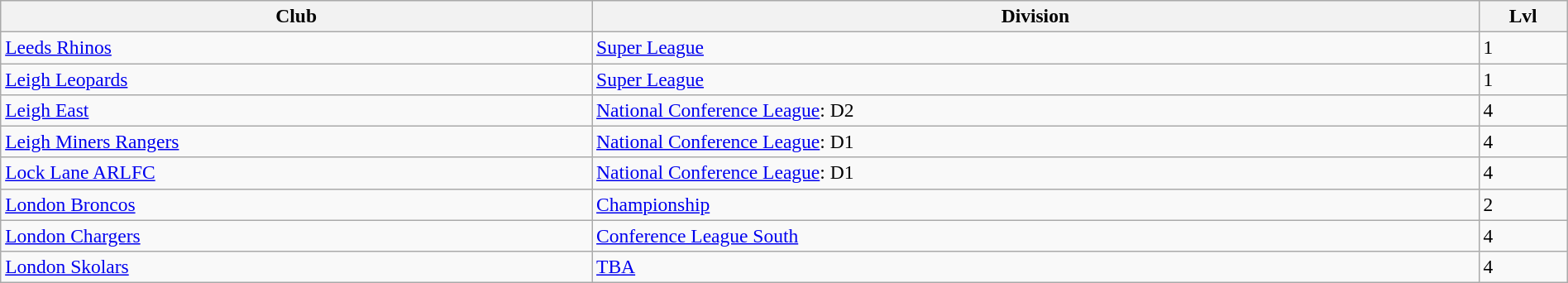<table class="wikitable sortable" width=100% style="font-size:98%">
<tr>
<th width=20%>Club</th>
<th width=30%>Division</th>
<th width=3%>Lvl</th>
</tr>
<tr>
<td> <a href='#'>Leeds Rhinos</a></td>
<td><a href='#'>Super League</a></td>
<td>1</td>
</tr>
<tr>
<td> <a href='#'>Leigh Leopards</a></td>
<td><a href='#'>Super League</a></td>
<td>1</td>
</tr>
<tr>
<td><a href='#'>Leigh East</a></td>
<td><a href='#'>National Conference League</a>: D2</td>
<td>4</td>
</tr>
<tr>
<td><a href='#'>Leigh Miners Rangers</a></td>
<td><a href='#'>National Conference League</a>: D1</td>
<td>4</td>
</tr>
<tr>
<td><a href='#'>Lock Lane ARLFC</a></td>
<td><a href='#'>National Conference League</a>: D1</td>
<td>4</td>
</tr>
<tr>
<td> <a href='#'>London Broncos</a></td>
<td><a href='#'>Championship</a></td>
<td>2</td>
</tr>
<tr>
<td><a href='#'>London Chargers</a></td>
<td><a href='#'>Conference League South</a></td>
<td>4</td>
</tr>
<tr>
<td> <a href='#'>London Skolars</a></td>
<td><a href='#'>TBA</a></td>
<td>4</td>
</tr>
</table>
